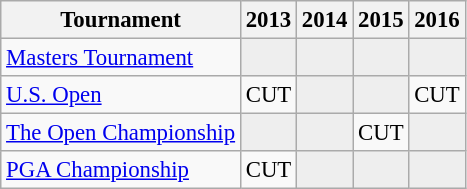<table class="wikitable" style="font-size:95%;text-align:center;">
<tr>
<th>Tournament</th>
<th>2013</th>
<th>2014</th>
<th>2015</th>
<th>2016</th>
</tr>
<tr>
<td align=left><a href='#'>Masters Tournament</a></td>
<td style="background:#eeeeee;"></td>
<td style="background:#eeeeee;"></td>
<td style="background:#eeeeee;"></td>
<td style="background:#eeeeee;"></td>
</tr>
<tr>
<td align=left><a href='#'>U.S. Open</a></td>
<td>CUT</td>
<td style="background:#eeeeee;"></td>
<td style="background:#eeeeee;"></td>
<td>CUT</td>
</tr>
<tr>
<td align=left><a href='#'>The Open Championship</a></td>
<td style="background:#eeeeee;"></td>
<td style="background:#eeeeee;"></td>
<td>CUT</td>
<td style="background:#eeeeee;"></td>
</tr>
<tr>
<td align=left><a href='#'>PGA Championship</a></td>
<td>CUT</td>
<td style="background:#eeeeee;"></td>
<td style="background:#eeeeee;"></td>
<td style="background:#eeeeee;"></td>
</tr>
</table>
